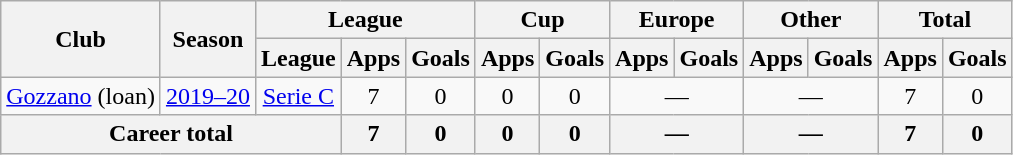<table class="wikitable" style="text-align: center;">
<tr>
<th rowspan="2">Club</th>
<th rowspan="2">Season</th>
<th colspan="3">League</th>
<th colspan="2">Cup</th>
<th colspan="2">Europe</th>
<th colspan="2">Other</th>
<th colspan="2">Total</th>
</tr>
<tr>
<th>League</th>
<th>Apps</th>
<th>Goals</th>
<th>Apps</th>
<th>Goals</th>
<th>Apps</th>
<th>Goals</th>
<th>Apps</th>
<th>Goals</th>
<th>Apps</th>
<th>Goals</th>
</tr>
<tr>
<td><a href='#'>Gozzano</a> (loan)</td>
<td><a href='#'>2019–20</a></td>
<td><a href='#'>Serie C</a></td>
<td>7</td>
<td>0</td>
<td>0</td>
<td>0</td>
<td colspan="2">—</td>
<td colspan="2">—</td>
<td>7</td>
<td>0</td>
</tr>
<tr>
<th colspan="3">Career total</th>
<th>7</th>
<th>0</th>
<th>0</th>
<th>0</th>
<th colspan="2">—</th>
<th colspan="2">—</th>
<th>7</th>
<th>0</th>
</tr>
</table>
